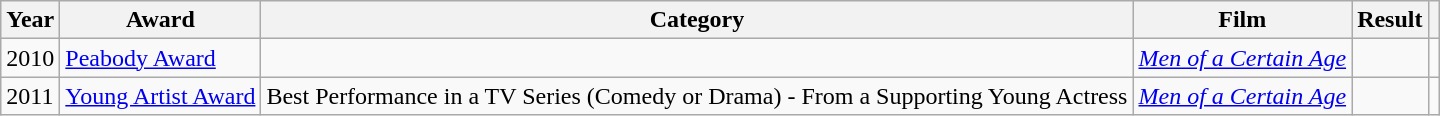<table class="wikitable">
<tr>
<th>Year</th>
<th>Award</th>
<th>Category</th>
<th>Film</th>
<th>Result</th>
<th></th>
</tr>
<tr>
<td>2010</td>
<td><a href='#'>Peabody Award</a></td>
<td></td>
<td><em><a href='#'>Men of a Certain Age</a></em></td>
<td></td>
<td align=center></td>
</tr>
<tr>
<td>2011</td>
<td><a href='#'>Young Artist Award</a></td>
<td>Best Performance in a TV Series (Comedy or Drama) - From a Supporting Young Actress</td>
<td><em><a href='#'>Men of a Certain Age</a></em></td>
<td></td>
<td align=center></td>
</tr>
</table>
